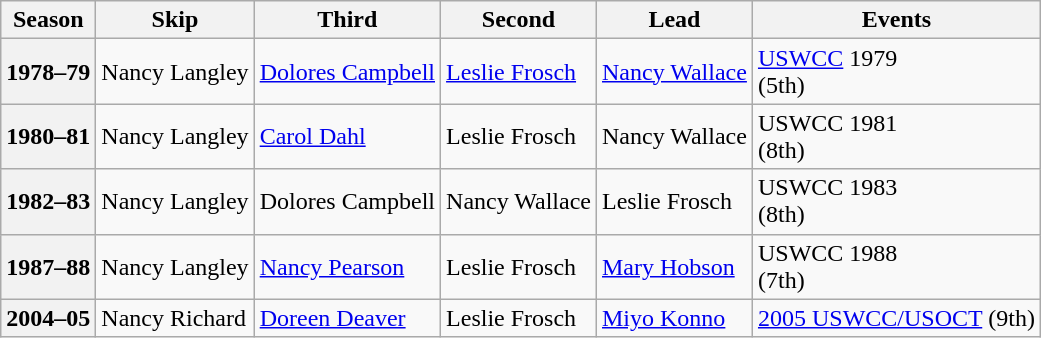<table class="wikitable">
<tr>
<th scope="col">Season</th>
<th scope="col">Skip</th>
<th scope="col">Third</th>
<th scope="col">Second</th>
<th scope="col">Lead</th>
<th scope="col">Events</th>
</tr>
<tr>
<th scope="row">1978–79</th>
<td>Nancy Langley</td>
<td><a href='#'>Dolores Campbell</a></td>
<td><a href='#'>Leslie Frosch</a></td>
<td><a href='#'>Nancy Wallace</a></td>
<td><a href='#'>USWCC</a> 1979 <br> (5th)</td>
</tr>
<tr>
<th scope="row">1980–81</th>
<td>Nancy Langley</td>
<td><a href='#'>Carol Dahl</a></td>
<td>Leslie Frosch</td>
<td>Nancy Wallace</td>
<td>USWCC 1981 <br> (8th)</td>
</tr>
<tr>
<th scope="row">1982–83</th>
<td>Nancy Langley</td>
<td>Dolores Campbell</td>
<td>Nancy Wallace</td>
<td>Leslie Frosch</td>
<td>USWCC 1983 <br> (8th)</td>
</tr>
<tr>
<th scope="row">1987–88</th>
<td>Nancy Langley</td>
<td><a href='#'>Nancy Pearson</a></td>
<td>Leslie Frosch</td>
<td><a href='#'>Mary Hobson</a></td>
<td>USWCC 1988 <br> (7th)</td>
</tr>
<tr>
<th scope="row">2004–05</th>
<td>Nancy Richard</td>
<td><a href='#'>Doreen Deaver</a></td>
<td>Leslie Frosch</td>
<td><a href='#'>Miyo Konno</a></td>
<td><a href='#'>2005 USWCC/USOCT</a> (9th)</td>
</tr>
</table>
